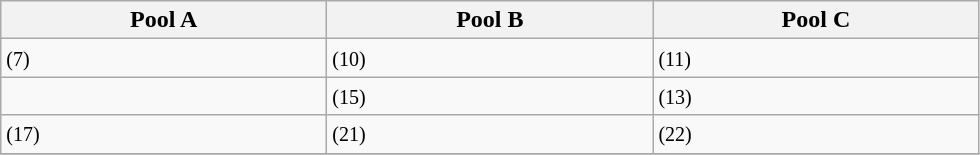<table class="wikitable">
<tr>
<th width=210>Pool A</th>
<th width=210>Pool B</th>
<th width=210>Pool C</th>
</tr>
<tr>
<td> <small>(7)</small></td>
<td> <small>(10)</small></td>
<td> <small>(11)</small></td>
</tr>
<tr>
<td></td>
<td> <small>(15)</small></td>
<td> <small>(13)</small></td>
</tr>
<tr>
<td> <small>(17)</small></td>
<td> <small>(21)</small></td>
<td> <small>(22)</small></td>
</tr>
<tr>
</tr>
</table>
